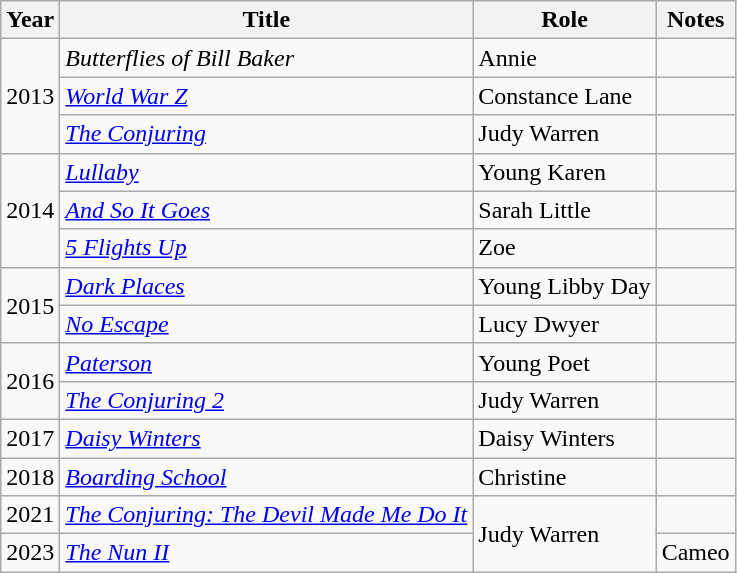<table class="wikitable sortable">
<tr>
<th>Year</th>
<th>Title</th>
<th>Role</th>
<th>Notes</th>
</tr>
<tr>
<td rowspan="3">2013</td>
<td><em>Butterflies of Bill Baker</em></td>
<td>Annie</td>
<td></td>
</tr>
<tr>
<td><em><a href='#'>World War Z</a></em></td>
<td>Constance Lane</td>
<td></td>
</tr>
<tr>
<td data-sort-value="Conjuring 1, The"><em><a href='#'>The Conjuring</a></em></td>
<td>Judy Warren</td>
<td></td>
</tr>
<tr>
<td rowspan="3">2014</td>
<td><em><a href='#'>Lullaby</a></em></td>
<td>Young Karen</td>
<td></td>
</tr>
<tr>
<td><em><a href='#'>And So It Goes</a></em></td>
<td>Sarah Little</td>
<td></td>
</tr>
<tr>
<td data-sort-value="Five Flights Up"><em><a href='#'>5 Flights Up</a></em></td>
<td>Zoe</td>
<td></td>
</tr>
<tr>
<td rowspan="2">2015</td>
<td><em><a href='#'>Dark Places</a></em></td>
<td>Young Libby Day</td>
<td></td>
</tr>
<tr>
<td><em><a href='#'>No Escape</a></em></td>
<td>Lucy Dwyer</td>
<td></td>
</tr>
<tr>
<td rowspan="2">2016</td>
<td><em><a href='#'>Paterson</a></em></td>
<td>Young Poet</td>
<td></td>
</tr>
<tr>
<td data-sort-value="Conjuring 2, The"><em><a href='#'>The Conjuring 2</a></em></td>
<td>Judy Warren</td>
<td></td>
</tr>
<tr>
<td>2017</td>
<td><em><a href='#'>Daisy Winters</a></em></td>
<td>Daisy Winters</td>
<td></td>
</tr>
<tr>
<td>2018</td>
<td><em><a href='#'>Boarding School</a></em></td>
<td>Christine</td>
<td></td>
</tr>
<tr>
<td>2021</td>
<td data-sort-value="Conjuring: The Devil Made Me Do It, The"><em><a href='#'>The Conjuring: The Devil Made Me Do It</a></em></td>
<td rowspan="2">Judy Warren</td>
<td></td>
</tr>
<tr>
<td>2023</td>
<td><em><a href='#'>The Nun II</a></em></td>
<td>Cameo</td>
</tr>
</table>
